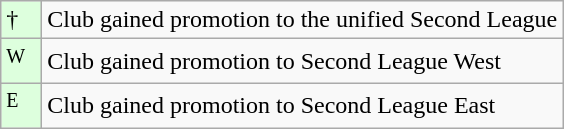<table class="wikitable">
<tr>
<td style="width:20px; background:#dfd;">†</td>
<td>Club gained promotion to the unified Second League</td>
</tr>
<tr>
<td style="width:20px; background:#dfd;"><sup>W</sup></td>
<td>Club gained promotion to Second League West</td>
</tr>
<tr>
<td style="width:20px; background:#dfd;"><sup>E</sup></td>
<td>Club gained promotion to Second League East</td>
</tr>
</table>
